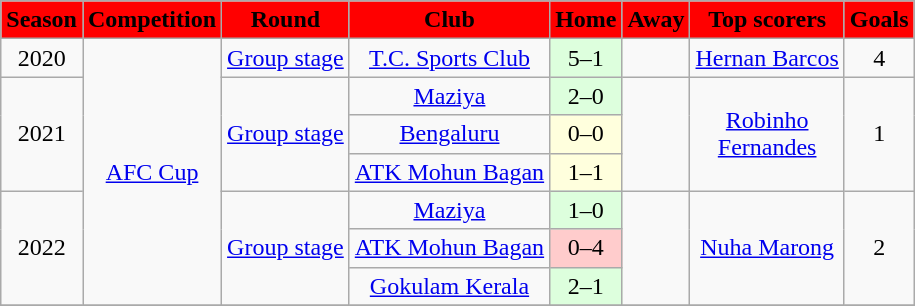<table class="wikitable" style="text-align:center">
<tr style="background:#efefef;">
<th style=background:#FF0000; border: 2px solid #ffffff;color:#ffffff><span>Season</span></th>
<th style=background:#FF0000; border: 2px solid #ffffff;color:#ffffff><span>Competition</span></th>
<th style=background:#FF0000; border: 2px solid #ffffff;color:#ffffff><span>Round</span></th>
<th style=background:#FF0000; border: 2px solid #ffffff;color:#ffffff><span>Club</span></th>
<th style=background:#FF0000; border: 2px solid #ffffff;color:#ffffff><span>Home</span></th>
<th style=background:#FF0000; border: 2px solid #ffffff;color:#ffffff><span>Away</span></th>
<th style=background:#FF0000; border: 2px solid #ffffff;color:#ffffff><span>Top scorers</span></th>
<th style=background:#FF0000; border: 2px solid #ffffff;color:#ffffff><span>Goals</span></th>
</tr>
<tr>
<td>2020</td>
<td rowspan="7"><a href='#'>AFC Cup</a></td>
<td><a href='#'>Group stage</a></td>
<td> <a href='#'>T.C. Sports Club</a></td>
<td style="text-align:center; background:#DDFFDD;">5–1</td>
<td></td>
<td> <a href='#'>Hernan Barcos</a></td>
<td>4</td>
</tr>
<tr>
<td rowspan="3">2021</td>
<td rowspan="3"><a href='#'>Group stage</a></td>
<td> <a href='#'>Maziya</a></td>
<td style="text-align:center; background:#DDFFDD;">2–0</td>
<td rowspan="3"></td>
<td rowspan="3"> <a href='#'>Robinho</a> <br>  <a href='#'>Fernandes</a></td>
<td rowspan="3">1</td>
</tr>
<tr>
<td> <a href='#'>Bengaluru</a></td>
<td style="text-align:center; background:#FFFFDD;">0–0</td>
</tr>
<tr>
<td> <a href='#'>ATK Mohun Bagan</a></td>
<td style="text-align:center; background:#FFFFDD;">1–1</td>
</tr>
<tr>
<td rowspan="3">2022</td>
<td rowspan="3"><a href='#'>Group stage</a></td>
<td> <a href='#'>Maziya</a></td>
<td style="text-align:center; background:#DDFFDD;">1–0</td>
<td rowspan="3"></td>
<td rowspan="3"> <a href='#'>Nuha Marong</a></td>
<td rowspan="3">2</td>
</tr>
<tr>
<td> <a href='#'>ATK Mohun Bagan</a></td>
<td style="text-align:center; background:#FCC;">0–4</td>
</tr>
<tr>
<td> <a href='#'>Gokulam Kerala</a></td>
<td style="text-align:center; background:#DDFFDD;">2–1</td>
</tr>
<tr>
</tr>
</table>
